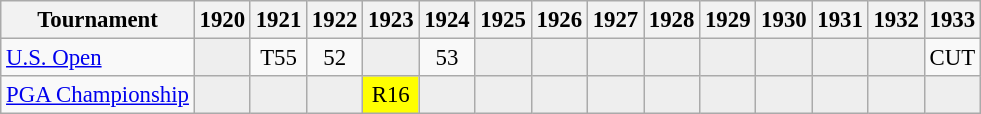<table class="wikitable" style="font-size:95%;text-align:center;">
<tr>
<th>Tournament</th>
<th>1920</th>
<th>1921</th>
<th>1922</th>
<th>1923</th>
<th>1924</th>
<th>1925</th>
<th>1926</th>
<th>1927</th>
<th>1928</th>
<th>1929</th>
<th>1930</th>
<th>1931</th>
<th>1932</th>
<th>1933</th>
</tr>
<tr>
<td align="left"><a href='#'>U.S. Open</a></td>
<td style="background:#eeeeee;"></td>
<td>T55</td>
<td>52</td>
<td style="background:#eeeeee;"></td>
<td>53</td>
<td style="background:#eeeeee;"></td>
<td style="background:#eeeeee;"></td>
<td style="background:#eeeeee;"></td>
<td style="background:#eeeeee;"></td>
<td style="background:#eeeeee;"></td>
<td style="background:#eeeeee;"></td>
<td style="background:#eeeeee;"></td>
<td style="background:#eeeeee;"></td>
<td>CUT</td>
</tr>
<tr>
<td align="left"><a href='#'>PGA Championship</a></td>
<td style="background:#eeeeee;"></td>
<td style="background:#eeeeee;"></td>
<td style="background:#eeeeee;"></td>
<td style="background:yellow;">R16</td>
<td style="background:#eeeeee;"></td>
<td style="background:#eeeeee;"></td>
<td style="background:#eeeeee;"></td>
<td style="background:#eeeeee;"></td>
<td style="background:#eeeeee;"></td>
<td style="background:#eeeeee;"></td>
<td style="background:#eeeeee;"></td>
<td style="background:#eeeeee;"></td>
<td style="background:#eeeeee;"></td>
<td style="background:#eeeeee;"></td>
</tr>
</table>
